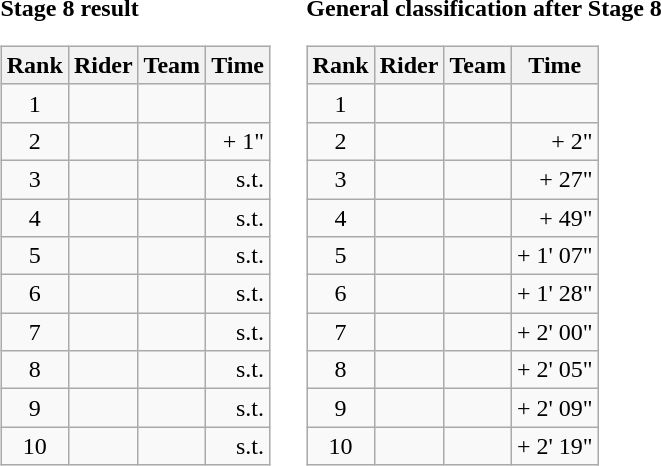<table>
<tr>
<td><strong>Stage 8 result</strong><br><table class="wikitable">
<tr>
<th scope="col">Rank</th>
<th scope="col">Rider</th>
<th scope="col">Team</th>
<th scope="col">Time</th>
</tr>
<tr>
<td style="text-align:center;">1</td>
<td></td>
<td></td>
<td style="text-align:right;"></td>
</tr>
<tr>
<td style="text-align:center;">2</td>
<td></td>
<td></td>
<td style="text-align:right;">+ 1"</td>
</tr>
<tr>
<td style="text-align:center;">3</td>
<td></td>
<td></td>
<td style="text-align:right;">s.t.</td>
</tr>
<tr>
<td style="text-align:center;">4</td>
<td></td>
<td></td>
<td style="text-align:right;">s.t.</td>
</tr>
<tr>
<td style="text-align:center;">5</td>
<td></td>
<td></td>
<td style="text-align:right;">s.t.</td>
</tr>
<tr>
<td style="text-align:center;">6</td>
<td></td>
<td></td>
<td style="text-align:right;">s.t.</td>
</tr>
<tr>
<td style="text-align:center;">7</td>
<td></td>
<td></td>
<td style="text-align:right;">s.t.</td>
</tr>
<tr>
<td style="text-align:center;">8</td>
<td></td>
<td></td>
<td style="text-align:right;">s.t.</td>
</tr>
<tr>
<td style="text-align:center;">9</td>
<td></td>
<td></td>
<td style="text-align:right;">s.t.</td>
</tr>
<tr>
<td style="text-align:center;">10</td>
<td></td>
<td></td>
<td style="text-align:right;">s.t.</td>
</tr>
</table>
</td>
<td></td>
<td><strong>General classification after Stage 8</strong><br><table class="wikitable">
<tr>
<th scope="col">Rank</th>
<th scope="col">Rider</th>
<th scope="col">Team</th>
<th scope="col">Time</th>
</tr>
<tr>
<td style="text-align:center;">1</td>
<td></td>
<td></td>
<td style="text-align:right;"></td>
</tr>
<tr>
<td style="text-align:center;">2</td>
<td></td>
<td></td>
<td style="text-align:right;">+ 2"</td>
</tr>
<tr>
<td style="text-align:center;">3</td>
<td></td>
<td></td>
<td style="text-align:right;">+ 27"</td>
</tr>
<tr>
<td style="text-align:center;">4</td>
<td></td>
<td></td>
<td style="text-align:right;">+ 49"</td>
</tr>
<tr>
<td style="text-align:center;">5</td>
<td></td>
<td></td>
<td style="text-align:right;">+ 1' 07"</td>
</tr>
<tr>
<td style="text-align:center;">6</td>
<td></td>
<td></td>
<td style="text-align:right;">+ 1' 28"</td>
</tr>
<tr>
<td style="text-align:center;">7</td>
<td></td>
<td></td>
<td style="text-align:right;">+ 2' 00"</td>
</tr>
<tr>
<td style="text-align:center;">8</td>
<td></td>
<td></td>
<td style="text-align:right;">+ 2' 05"</td>
</tr>
<tr>
<td style="text-align:center;">9</td>
<td></td>
<td></td>
<td style="text-align:right;">+ 2' 09"</td>
</tr>
<tr>
<td style="text-align:center;">10</td>
<td></td>
<td></td>
<td style="text-align:right;">+ 2' 19"</td>
</tr>
</table>
</td>
</tr>
</table>
